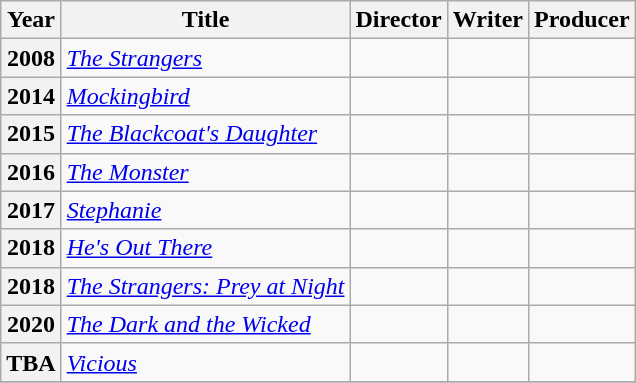<table class="wikitable plainrowheaders">
<tr>
<th>Year</th>
<th>Title</th>
<th>Director</th>
<th>Writer</th>
<th>Producer</th>
</tr>
<tr>
<th scope="row">2008</th>
<td><em><a href='#'>The Strangers</a></em></td>
<td></td>
<td></td>
<td></td>
</tr>
<tr>
<th scope="row">2014</th>
<td><em><a href='#'>Mockingbird</a></em></td>
<td></td>
<td></td>
<td></td>
</tr>
<tr>
<th scope="row">2015</th>
<td><em><a href='#'>The Blackcoat's Daughter</a></em></td>
<td></td>
<td></td>
<td></td>
</tr>
<tr>
<th scope="row">2016</th>
<td><em><a href='#'>The Monster</a></em></td>
<td></td>
<td></td>
<td></td>
</tr>
<tr>
<th scope="row">2017</th>
<td><em><a href='#'>Stephanie</a></em></td>
<td></td>
<td></td>
<td></td>
</tr>
<tr>
<th scope="row">2018</th>
<td><em><a href='#'>He's Out There</a></em></td>
<td></td>
<td></td>
<td></td>
</tr>
<tr>
<th scope="row">2018</th>
<td><em><a href='#'>The Strangers: Prey at Night</a></em></td>
<td></td>
<td></td>
<td></td>
</tr>
<tr>
<th scope="row">2020</th>
<td><em><a href='#'>The Dark and the Wicked</a></em></td>
<td></td>
<td></td>
<td></td>
</tr>
<tr>
<th scope="row">TBA</th>
<td><em><a href='#'>Vicious</a></em></td>
<td></td>
<td></td>
<td></td>
</tr>
<tr>
</tr>
</table>
